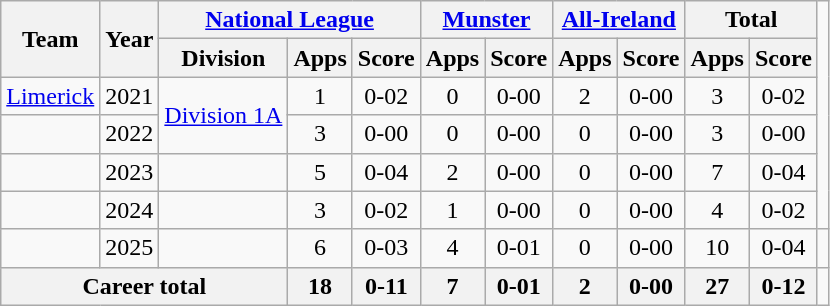<table class="wikitable" style="text-align:center">
<tr>
<th rowspan="2">Team</th>
<th rowspan="2">Year</th>
<th colspan="3"><a href='#'>National League</a></th>
<th colspan="2"><a href='#'>Munster</a></th>
<th colspan="2"><a href='#'>All-Ireland</a></th>
<th colspan="2">Total</th>
</tr>
<tr>
<th>Division</th>
<th>Apps</th>
<th>Score</th>
<th>Apps</th>
<th>Score</th>
<th>Apps</th>
<th>Score</th>
<th>Apps</th>
<th>Score</th>
</tr>
<tr>
<td rowspan="1"><a href='#'>Limerick</a></td>
<td>2021</td>
<td rowspan="2"><a href='#'>Division 1A</a></td>
<td>1</td>
<td>0-02</td>
<td>0</td>
<td>0-00</td>
<td>2</td>
<td>0-00</td>
<td>3</td>
<td>0-02</td>
</tr>
<tr>
<td></td>
<td>2022</td>
<td>3</td>
<td>0-00</td>
<td>0</td>
<td>0-00</td>
<td>0</td>
<td>0-00</td>
<td>3</td>
<td>0-00</td>
</tr>
<tr>
<td></td>
<td>2023</td>
<td></td>
<td>5</td>
<td>0-04</td>
<td>2</td>
<td>0-00</td>
<td>0</td>
<td>0-00</td>
<td>7</td>
<td>0-04</td>
</tr>
<tr>
<td></td>
<td>2024</td>
<td></td>
<td>3</td>
<td>0-02</td>
<td>1</td>
<td>0-00</td>
<td>0</td>
<td>0-00</td>
<td>4</td>
<td>0-02</td>
</tr>
<tr>
<td></td>
<td>2025</td>
<td></td>
<td>6</td>
<td>0-03</td>
<td>4</td>
<td>0-01</td>
<td>0</td>
<td>0-00</td>
<td>10</td>
<td>0-04</td>
<td></td>
</tr>
<tr>
<th colspan="3">Career total</th>
<th>18</th>
<th>0-11</th>
<th>7</th>
<th>0-01</th>
<th>2</th>
<th>0-00</th>
<th>27</th>
<th>0-12</th>
</tr>
</table>
